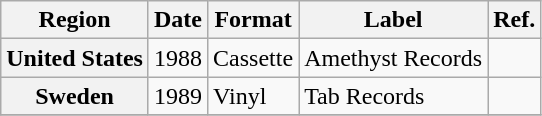<table class="wikitable plainrowheaders">
<tr>
<th scope="col">Region</th>
<th scope="col">Date</th>
<th scope="col">Format</th>
<th scope="col">Label</th>
<th scope="col">Ref.</th>
</tr>
<tr>
<th scope="row">United States</th>
<td>1988</td>
<td>Cassette</td>
<td>Amethyst Records</td>
<td></td>
</tr>
<tr>
<th scope="row">Sweden</th>
<td>1989</td>
<td>Vinyl</td>
<td>Tab Records</td>
<td></td>
</tr>
<tr>
</tr>
</table>
